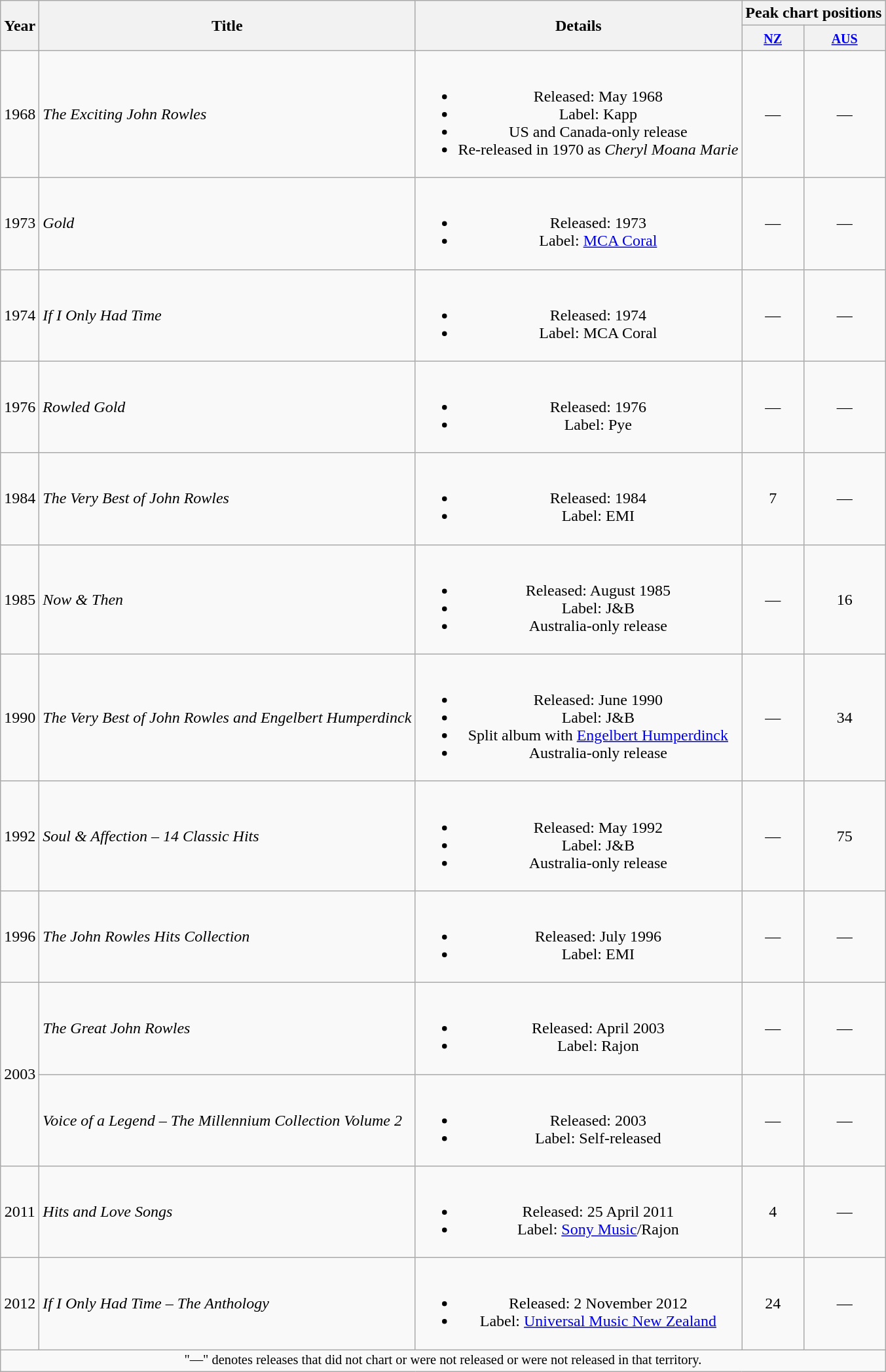<table class="wikitable" style="text-align:center">
<tr>
<th rowspan="2">Year</th>
<th rowspan="2">Title</th>
<th rowspan="2">Details</th>
<th colspan="2">Peak chart positions</th>
</tr>
<tr>
<th><small><a href='#'>NZ</a></small><br></th>
<th><small><a href='#'>AUS</a></small><br></th>
</tr>
<tr>
<td>1968</td>
<td align="left"><em>The Exciting John Rowles</em></td>
<td><br><ul><li>Released: May 1968</li><li>Label: Kapp</li><li>US and Canada-only release</li><li>Re-released in 1970 as <em>Cheryl Moana Marie</em></li></ul></td>
<td>—</td>
<td>—</td>
</tr>
<tr>
<td>1973</td>
<td align="left"><em>Gold</em></td>
<td><br><ul><li>Released: 1973</li><li>Label: <a href='#'>MCA Coral</a></li></ul></td>
<td>—</td>
<td>—</td>
</tr>
<tr>
<td>1974</td>
<td align="left"><em>If I Only Had Time</em></td>
<td><br><ul><li>Released: 1974</li><li>Label: MCA Coral</li></ul></td>
<td>—</td>
<td>—</td>
</tr>
<tr>
<td>1976</td>
<td align="left"><em>Rowled Gold</em></td>
<td><br><ul><li>Released: 1976</li><li>Label: Pye</li></ul></td>
<td>—</td>
<td>—</td>
</tr>
<tr>
<td>1984</td>
<td align="left"><em>The Very Best of John Rowles</em></td>
<td><br><ul><li>Released: 1984</li><li>Label: EMI</li></ul></td>
<td>7</td>
<td>—</td>
</tr>
<tr>
<td>1985</td>
<td align="left"><em>Now & Then</em></td>
<td><br><ul><li>Released: August 1985</li><li>Label: J&B</li><li>Australia-only release</li></ul></td>
<td>—</td>
<td>16</td>
</tr>
<tr>
<td>1990</td>
<td align="left"><em>The Very Best of John Rowles and Engelbert Humperdinck</em></td>
<td><br><ul><li>Released: June 1990</li><li>Label: J&B</li><li>Split album with <a href='#'>Engelbert Humperdinck</a></li><li>Australia-only release</li></ul></td>
<td>—</td>
<td>34</td>
</tr>
<tr>
<td>1992</td>
<td align="left"><em>Soul & Affection – 14 Classic Hits</em></td>
<td><br><ul><li>Released: May 1992</li><li>Label: J&B</li><li>Australia-only release</li></ul></td>
<td>—</td>
<td>75</td>
</tr>
<tr>
<td>1996</td>
<td align="left"><em>The John Rowles Hits Collection</em></td>
<td><br><ul><li>Released: July 1996</li><li>Label: EMI</li></ul></td>
<td>—</td>
<td>—</td>
</tr>
<tr>
<td rowspan="2">2003</td>
<td align="left"><em>The Great John Rowles</em></td>
<td><br><ul><li>Released: April 2003</li><li>Label: Rajon</li></ul></td>
<td>—</td>
<td>—</td>
</tr>
<tr>
<td align="left"><em>Voice of a Legend – The Millennium Collection Volume 2</em></td>
<td><br><ul><li>Released: 2003</li><li>Label: Self-released</li></ul></td>
<td>—</td>
<td>—</td>
</tr>
<tr>
<td>2011</td>
<td align="left"><em>Hits and Love Songs</em></td>
<td><br><ul><li>Released: 25 April 2011</li><li>Label: <a href='#'>Sony Music</a>/Rajon</li></ul></td>
<td>4</td>
<td>—</td>
</tr>
<tr>
<td>2012</td>
<td align="left"><em>If I Only Had Time – The Anthology</em></td>
<td><br><ul><li>Released: 2 November 2012</li><li>Label: <a href='#'>Universal Music New Zealand</a></li></ul></td>
<td>24</td>
<td>—</td>
</tr>
<tr>
<td colspan="5" style="font-size:85%">"—" denotes releases that did not chart or were not released or were not released in that territory.</td>
</tr>
</table>
